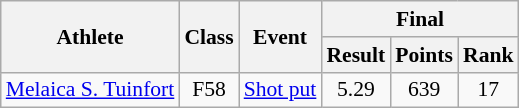<table class=wikitable style="font-size:90%">
<tr>
<th rowspan="2">Athlete</th>
<th rowspan="2">Class</th>
<th rowspan="2">Event</th>
<th colspan="3">Final</th>
</tr>
<tr>
<th>Result</th>
<th>Points</th>
<th>Rank</th>
</tr>
<tr>
<td><a href='#'>Melaica S. Tuinfort</a></td>
<td style="text-align:center;">F58</td>
<td><a href='#'>Shot put</a></td>
<td style="text-align:center;">5.29</td>
<td style="text-align:center;">639</td>
<td style="text-align:center;">17</td>
</tr>
</table>
